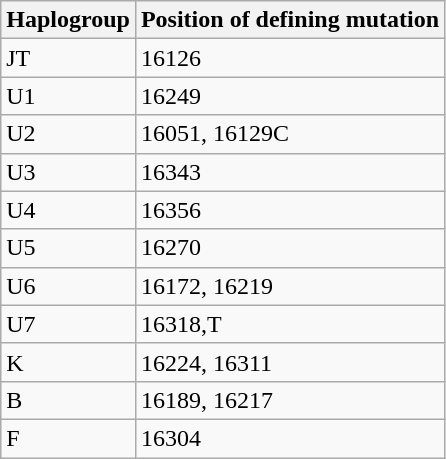<table class="wikitable">
<tr>
<th>Haplogroup</th>
<th>Position of defining mutation</th>
</tr>
<tr>
<td>JT</td>
<td>16126</td>
</tr>
<tr>
<td>U1</td>
<td>16249</td>
</tr>
<tr>
<td>U2</td>
<td>16051, 16129C</td>
</tr>
<tr>
<td>U3</td>
<td>16343</td>
</tr>
<tr>
<td>U4</td>
<td>16356</td>
</tr>
<tr>
<td>U5</td>
<td>16270</td>
</tr>
<tr>
<td>U6</td>
<td>16172, 16219</td>
</tr>
<tr>
<td>U7</td>
<td>16318,T</td>
</tr>
<tr>
<td>K</td>
<td>16224, 16311</td>
</tr>
<tr>
<td>B</td>
<td>16189, 16217</td>
</tr>
<tr>
<td>F</td>
<td>16304</td>
</tr>
</table>
